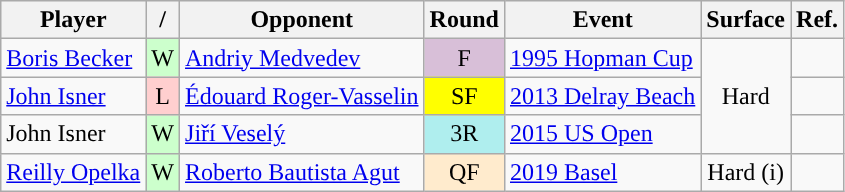<table class="sortable wikitable">
<tr style="background:#efefef;">
<th scope="col">Player</th>
<th scope="col">/</th>
<th scope="col">Opponent</th>
<th scope="col">Round</th>
<th scope="col">Event</th>
<th scope="col">Surface</th>
<th scope="col" class="unsortable">Ref.</th>
</tr>
<tr>
<td> <a href='#'>Boris Becker</a></td>
<td style="text-align:center;; background:#CCFFCC"">W</td>
<td> <a href='#'>Andriy Medvedev</a></td>
<td bgcolor=thistle style="text-align:center;">F</td>
<td><a href='#'>1995 Hopman Cup</a></td>
<td rowspan="3" style="text-align:center">Hard</td>
<td></td>
</tr>
<tr>
<td> <a href='#'>John Isner</a></td>
<td style="text-align:center;; background:#FFCFCF"">L</td>
<td> <a href='#'>Édouard Roger-Vasselin</a></td>
<td bgcolor=yellow style="text-align:center;">SF</td>
<td><a href='#'>2013 Delray Beach</a></td>
<td></td>
</tr>
<tr>
<td> John Isner</td>
<td style="text-align:center;; background:#CCFFCC"">W</td>
<td> <a href='#'>Jiří Veselý</a></td>
<td style="background:#afeeee; text-align:center";">3R</td>
<td><a href='#'>2015 US Open</a></td>
<td></td>
</tr>
<tr>
<td> <a href='#'>Reilly Opelka</a></td>
<td style="text-align:center;; background:#CCFFCC"">W</td>
<td> <a href='#'>Roberto Bautista Agut</a></td>
<td style="background:#ffebcd; text-align:center";">QF</td>
<td><a href='#'>2019 Basel</a></td>
<td style="text-align:center">Hard (i)</td>
<td></td>
</tr>
</table>
